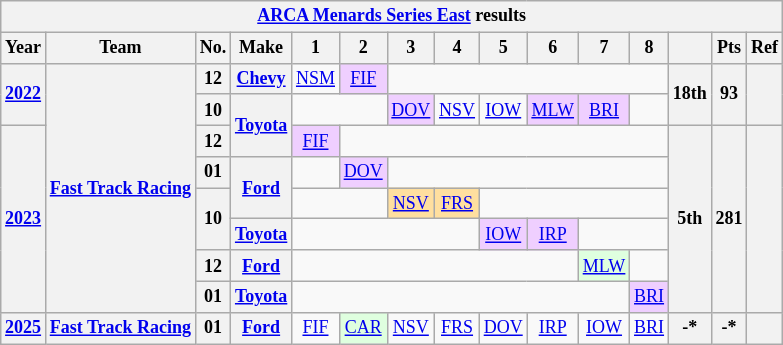<table class="wikitable" style="text-align:center; font-size:75%">
<tr>
<th colspan="16"><a href='#'>ARCA Menards Series East</a> results</th>
</tr>
<tr>
<th>Year</th>
<th>Team</th>
<th>No.</th>
<th>Make</th>
<th>1</th>
<th>2</th>
<th>3</th>
<th>4</th>
<th>5</th>
<th>6</th>
<th>7</th>
<th>8</th>
<th></th>
<th>Pts</th>
<th>Ref</th>
</tr>
<tr>
<th rowspan=2><a href='#'>2022</a></th>
<th rowspan=8><a href='#'>Fast Track Racing</a></th>
<th>12</th>
<th><a href='#'>Chevy</a></th>
<td><a href='#'>NSM</a></td>
<td style="background:#EFCFFF;"><a href='#'>FIF</a><br></td>
<td colspan=6></td>
<th rowspan=2>18th</th>
<th rowspan=2>93</th>
<th rowspan=2></th>
</tr>
<tr>
<th>10</th>
<th rowspan=2><a href='#'>Toyota</a></th>
<td colspan=2></td>
<td style="background:#EFCFFF;"><a href='#'>DOV</a><br></td>
<td><a href='#'>NSV</a></td>
<td><a href='#'>IOW</a></td>
<td style="background:#EFCFFF;"><a href='#'>MLW</a><br></td>
<td style="background:#EFCFFF;"><a href='#'>BRI</a><br></td>
<td></td>
</tr>
<tr>
<th rowspan=6><a href='#'>2023</a></th>
<th>12</th>
<td style="background:#EFCFFF;"><a href='#'>FIF</a><br></td>
<td colspan=7></td>
<th rowspan=6>5th</th>
<th rowspan=6>281</th>
<th rowspan=6></th>
</tr>
<tr>
<th>01</th>
<th rowspan=2><a href='#'>Ford</a></th>
<td></td>
<td style="background:#EFCFFF;"><a href='#'>DOV</a><br></td>
<td colspan=6></td>
</tr>
<tr>
<th rowspan=2>10</th>
<td colspan=2></td>
<td style="background:#FFDF9F;"><a href='#'>NSV</a><br></td>
<td style="background:#FFDF9F;"><a href='#'>FRS</a><br></td>
<td colspan=4></td>
</tr>
<tr>
<th><a href='#'>Toyota</a></th>
<td colspan=4></td>
<td style="background:#EFCFFF;"><a href='#'>IOW</a><br></td>
<td style="background:#EFCFFF;"><a href='#'>IRP</a><br></td>
<td colspan=2></td>
</tr>
<tr>
<th>12</th>
<th><a href='#'>Ford</a></th>
<td colspan=6></td>
<td style="background:#DFFFDF;"><a href='#'>MLW</a><br></td>
</tr>
<tr>
<th>01</th>
<th><a href='#'>Toyota</a></th>
<td colspan=7></td>
<td style="background:#EFCFFF;"><a href='#'>BRI</a><br></td>
</tr>
<tr>
<th><a href='#'>2025</a></th>
<th><a href='#'>Fast Track Racing</a></th>
<th>01</th>
<th><a href='#'>Ford</a></th>
<td><a href='#'>FIF</a></td>
<td style="background:#DFFFDF;"><a href='#'>CAR</a><br></td>
<td><a href='#'>NSV</a></td>
<td><a href='#'>FRS</a></td>
<td><a href='#'>DOV</a></td>
<td><a href='#'>IRP</a></td>
<td><a href='#'>IOW</a></td>
<td><a href='#'>BRI</a></td>
<th>-*</th>
<th>-*</th>
<th></th>
</tr>
</table>
